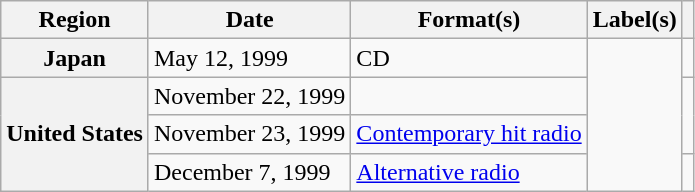<table class="wikitable plainrowheaders">
<tr>
<th scope="col">Region</th>
<th scope="col">Date</th>
<th scope="col">Format(s)</th>
<th scope="col">Label(s)</th>
<th scope="col"></th>
</tr>
<tr>
<th scope="row">Japan</th>
<td>May 12, 1999</td>
<td>CD</td>
<td rowspan="4"></td>
<td align="center"></td>
</tr>
<tr>
<th scope="row" rowspan="3">United States</th>
<td>November 22, 1999</td>
<td></td>
<td rowspan="2" align="center"></td>
</tr>
<tr>
<td>November 23, 1999</td>
<td><a href='#'>Contemporary hit radio</a></td>
</tr>
<tr>
<td>December 7, 1999</td>
<td><a href='#'>Alternative radio</a></td>
<td align="center"></td>
</tr>
</table>
